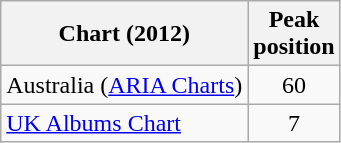<table class="wikitable sortable">
<tr>
<th align="left">Chart (2012)</th>
<th style="text-align:center;">Peak<br>position</th>
</tr>
<tr>
<td>Australia (<a href='#'>ARIA Charts</a>)</td>
<td style="text-align:center;">60</td>
</tr>
<tr>
<td align="left"><a href='#'>UK Albums Chart</a></td>
<td style="text-align:center;">7</td>
</tr>
</table>
